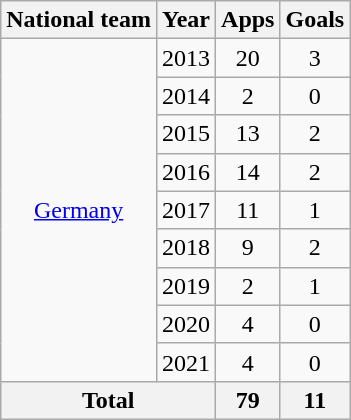<table class="wikitable" style="text-align:center">
<tr>
<th>National team</th>
<th>Year</th>
<th>Apps</th>
<th>Goals</th>
</tr>
<tr>
<td rowspan="9"><a href='#'>Germany</a></td>
<td>2013</td>
<td>20</td>
<td>3</td>
</tr>
<tr>
<td>2014</td>
<td>2</td>
<td>0</td>
</tr>
<tr>
<td>2015</td>
<td>13</td>
<td>2</td>
</tr>
<tr>
<td>2016</td>
<td>14</td>
<td>2</td>
</tr>
<tr>
<td>2017</td>
<td>11</td>
<td>1</td>
</tr>
<tr>
<td>2018</td>
<td>9</td>
<td>2</td>
</tr>
<tr>
<td>2019</td>
<td>2</td>
<td>1</td>
</tr>
<tr>
<td>2020</td>
<td>4</td>
<td>0</td>
</tr>
<tr>
<td>2021</td>
<td>4</td>
<td>0</td>
</tr>
<tr>
<th colspan="2">Total</th>
<th>79</th>
<th>11</th>
</tr>
</table>
